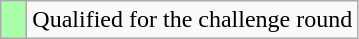<table class="wikitable">
<tr>
<td width=10px bgcolor="#aaffaa"></td>
<td>Qualified for the challenge round</td>
</tr>
</table>
